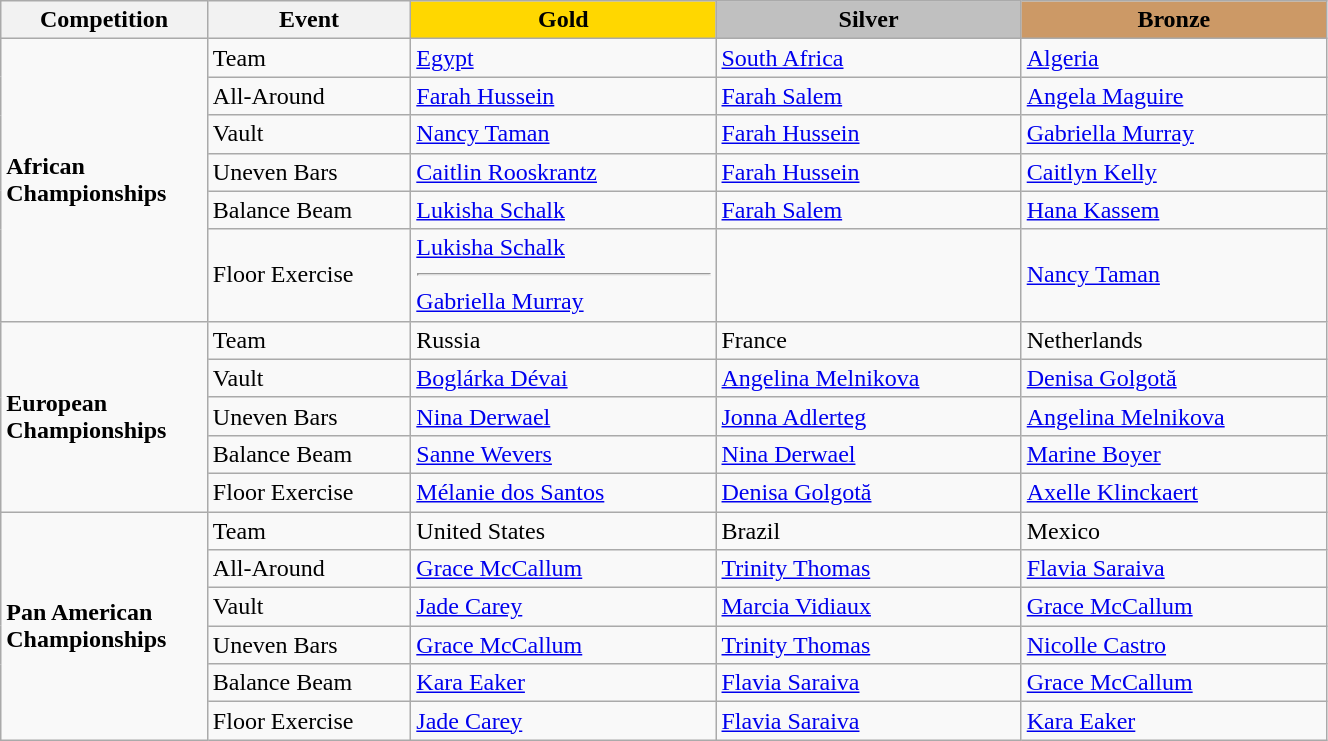<table class="wikitable" style="width:70%;">
<tr>
<th style="text-align:center; width:5%;">Competition</th>
<th style="text-align:center; width:10%;">Event</th>
<td style="text-align:center; width:15%; background:gold;"><strong>Gold</strong></td>
<td style="text-align:center; width:15%; background:silver;"><strong>Silver</strong></td>
<td style="text-align:center; width:15%; background:#c96;"><strong>Bronze</strong></td>
</tr>
<tr>
<td rowspan="6"><strong>African Championships</strong></td>
<td>Team</td>
<td> <a href='#'>Egypt</a></td>
<td> <a href='#'>South Africa</a></td>
<td> <a href='#'>Algeria</a></td>
</tr>
<tr>
<td>All-Around</td>
<td> <a href='#'>Farah Hussein</a></td>
<td> <a href='#'>Farah Salem</a></td>
<td> <a href='#'>Angela Maguire</a></td>
</tr>
<tr>
<td>Vault</td>
<td> <a href='#'>Nancy Taman</a></td>
<td> <a href='#'>Farah Hussein</a></td>
<td> <a href='#'>Gabriella Murray</a></td>
</tr>
<tr>
<td>Uneven Bars</td>
<td> <a href='#'>Caitlin Rooskrantz</a></td>
<td> <a href='#'>Farah Hussein</a></td>
<td> <a href='#'>Caitlyn Kelly</a></td>
</tr>
<tr>
<td>Balance Beam</td>
<td> <a href='#'>Lukisha Schalk</a></td>
<td> <a href='#'>Farah Salem</a></td>
<td> <a href='#'>Hana Kassem</a></td>
</tr>
<tr>
<td> Floor Exercise </td>
<td> <a href='#'>Lukisha Schalk</a><hr> <a href='#'>Gabriella Murray</a></td>
<td></td>
<td> <a href='#'>Nancy Taman</a></td>
</tr>
<tr>
<td rowspan="5"><strong>European Championships</strong></td>
<td>Team</td>
<td> Russia</td>
<td> France</td>
<td> Netherlands</td>
</tr>
<tr>
<td>Vault</td>
<td> <a href='#'>Boglárka Dévai</a></td>
<td> <a href='#'>Angelina Melnikova</a></td>
<td> <a href='#'>Denisa Golgotă</a></td>
</tr>
<tr>
<td>Uneven Bars</td>
<td> <a href='#'>Nina Derwael</a></td>
<td> <a href='#'>Jonna Adlerteg</a></td>
<td> <a href='#'>Angelina Melnikova</a></td>
</tr>
<tr>
<td>Balance Beam</td>
<td> <a href='#'>Sanne Wevers</a></td>
<td> <a href='#'>Nina Derwael</a></td>
<td> <a href='#'>Marine Boyer</a></td>
</tr>
<tr>
<td> Floor Exercise </td>
<td> <a href='#'>Mélanie dos Santos</a></td>
<td> <a href='#'>Denisa Golgotă</a></td>
<td> <a href='#'>Axelle Klinckaert</a></td>
</tr>
<tr>
<td rowspan=6><strong>Pan American Championships</strong></td>
<td>Team</td>
<td> United States</td>
<td> Brazil</td>
<td> Mexico</td>
</tr>
<tr>
<td>All-Around</td>
<td> <a href='#'>Grace McCallum</a></td>
<td> <a href='#'>Trinity Thomas</a></td>
<td> <a href='#'>Flavia Saraiva</a></td>
</tr>
<tr>
<td>Vault</td>
<td> <a href='#'>Jade Carey</a></td>
<td> <a href='#'>Marcia Vidiaux</a></td>
<td> <a href='#'>Grace McCallum</a></td>
</tr>
<tr>
<td>Uneven Bars</td>
<td> <a href='#'>Grace McCallum</a></td>
<td> <a href='#'>Trinity Thomas</a></td>
<td> <a href='#'>Nicolle Castro</a></td>
</tr>
<tr>
<td>Balance Beam</td>
<td> <a href='#'>Kara Eaker</a></td>
<td> <a href='#'>Flavia Saraiva</a></td>
<td> <a href='#'>Grace McCallum</a></td>
</tr>
<tr>
<td>Floor Exercise</td>
<td> <a href='#'>Jade Carey</a></td>
<td> <a href='#'>Flavia Saraiva</a></td>
<td> <a href='#'>Kara Eaker</a></td>
</tr>
</table>
